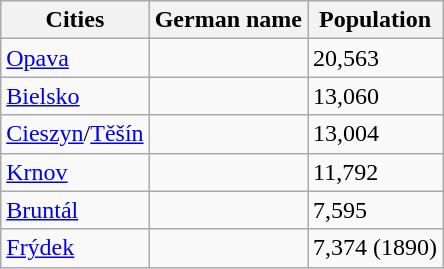<table class="wikitable">
<tr>
<th>Cities</th>
<th>German name</th>
<th>Population</th>
</tr>
<tr>
<td><a href='#'>Opava</a></td>
<td></td>
<td>20,563</td>
</tr>
<tr>
<td><a href='#'>Bielsko</a></td>
<td></td>
<td>13,060</td>
</tr>
<tr>
<td><a href='#'>Cieszyn</a>/<a href='#'>Těšín</a></td>
<td></td>
<td>13,004</td>
</tr>
<tr>
<td><a href='#'>Krnov</a></td>
<td></td>
<td>11,792</td>
</tr>
<tr>
<td><a href='#'>Bruntál</a></td>
<td></td>
<td>7,595</td>
</tr>
<tr>
<td><a href='#'>Frýdek</a></td>
<td></td>
<td>7,374 (1890)</td>
</tr>
</table>
